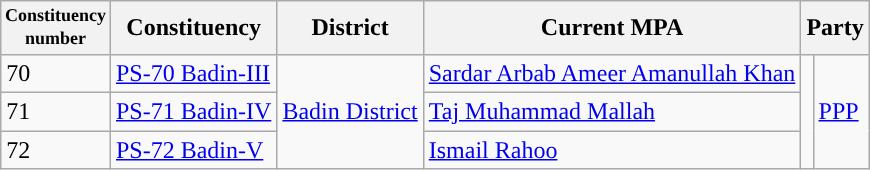<table class="wikitable">
<tr>
<th width="50px" style="font-size:75%">Constituency number</th>
<th>Constituency</th>
<th>District</th>
<th>Current MPA</th>
<th colspan="2">Party</th>
</tr>
<tr>
<td>70</td>
<td><a href='#'>PS-70 Badin-III</a></td>
<td rowspan="3"><a href='#'>Badin District</a></td>
<td><a href='#'>Sardar Arbab Ameer Amanullah Khan</a></td>
<td rowspan="3"></td>
<td rowspan="3"><a href='#'>PPP</a></td>
</tr>
<tr>
<td>71</td>
<td><a href='#'>PS-71 Badin-IV</a></td>
<td><a href='#'>Taj Muhammad Mallah</a></td>
</tr>
<tr>
<td>72</td>
<td><a href='#'>PS-72 Badin-V</a></td>
<td><a href='#'>Ismail Rahoo</a></td>
</tr>
</table>
